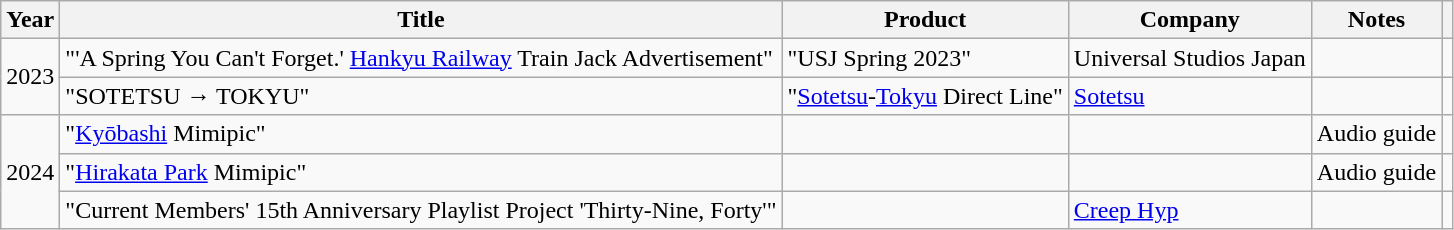<table class="wikitable">
<tr>
<th>Year</th>
<th>Title</th>
<th>Product</th>
<th>Company</th>
<th>Notes</th>
<th></th>
</tr>
<tr>
<td rowspan="2">2023</td>
<td>"'A Spring You Can't Forget.' <a href='#'>Hankyu Railway</a> Train Jack Advertisement"</td>
<td>"USJ Spring 2023"</td>
<td>Universal Studios Japan</td>
<td></td>
<td></td>
</tr>
<tr>
<td>"SOTETSU → TOKYU"</td>
<td>"<a href='#'>Sotetsu</a>-<a href='#'>Tokyu</a> Direct Line"</td>
<td><a href='#'>Sotetsu</a></td>
<td></td>
<td></td>
</tr>
<tr>
<td rowspan="3">2024</td>
<td>"<a href='#'>Kyōbashi</a> Mimipic"</td>
<td></td>
<td></td>
<td>Audio guide</td>
<td></td>
</tr>
<tr>
<td>"<a href='#'>Hirakata Park</a> Mimipic"</td>
<td></td>
<td></td>
<td>Audio guide</td>
<td></td>
</tr>
<tr>
<td>"Current Members' 15th Anniversary Playlist Project 'Thirty-Nine, Forty'"</td>
<td></td>
<td><a href='#'>Creep Hyp</a></td>
<td></td>
<td></td>
</tr>
</table>
